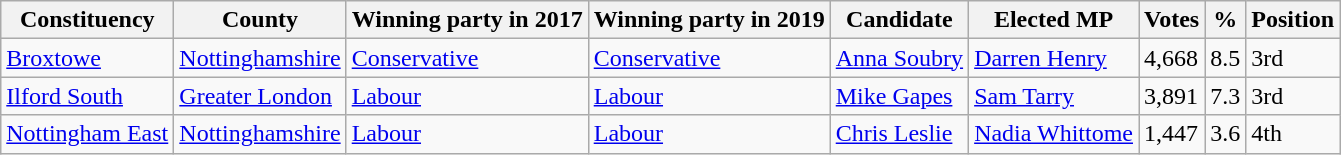<table class="wikitable sortable">
<tr>
<th>Constituency</th>
<th>County</th>
<th>Winning party in 2017</th>
<th>Winning party in 2019</th>
<th>Candidate</th>
<th>Elected MP</th>
<th>Votes</th>
<th>%</th>
<th>Position</th>
</tr>
<tr>
<td><a href='#'>Broxtowe</a></td>
<td><a href='#'>Nottinghamshire</a></td>
<td><a href='#'>Conservative</a></td>
<td><a href='#'>Conservative</a></td>
<td><a href='#'>Anna Soubry</a></td>
<td><a href='#'>Darren Henry</a></td>
<td>4,668</td>
<td>8.5</td>
<td>3rd</td>
</tr>
<tr>
<td><a href='#'>Ilford South</a></td>
<td><a href='#'>Greater London</a></td>
<td><a href='#'>Labour</a></td>
<td><a href='#'>Labour</a></td>
<td><a href='#'>Mike Gapes</a></td>
<td><a href='#'>Sam Tarry</a></td>
<td>3,891</td>
<td>7.3</td>
<td>3rd</td>
</tr>
<tr>
<td><a href='#'>Nottingham East</a></td>
<td><a href='#'>Nottinghamshire</a></td>
<td><a href='#'>Labour</a></td>
<td><a href='#'>Labour</a></td>
<td><a href='#'>Chris Leslie</a></td>
<td><a href='#'>Nadia Whittome</a></td>
<td>1,447</td>
<td>3.6</td>
<td>4th</td>
</tr>
</table>
